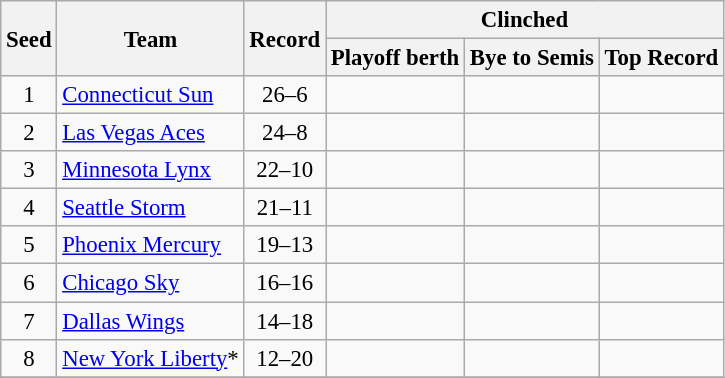<table class="wikitable"  style="font-size:95%; text-align:center">
<tr>
<th rowspan=2>Seed</th>
<th rowspan=2>Team</th>
<th rowspan=2>Record</th>
<th colspan=3>Clinched</th>
</tr>
<tr>
<th>Playoff berth</th>
<th>Bye to Semis</th>
<th>Top Record</th>
</tr>
<tr>
<td>1</td>
<td align=left><a href='#'>Connecticut Sun</a></td>
<td>26–6</td>
<td></td>
<td></td>
<td></td>
</tr>
<tr>
<td>2</td>
<td align=left><a href='#'>Las Vegas Aces</a></td>
<td>24–8</td>
<td></td>
<td></td>
<td></td>
</tr>
<tr>
<td>3</td>
<td align=left><a href='#'>Minnesota Lynx</a></td>
<td>22–10</td>
<td></td>
<td></td>
<td></td>
</tr>
<tr>
<td>4</td>
<td align=left><a href='#'>Seattle Storm</a></td>
<td>21–11</td>
<td></td>
<td></td>
<td></td>
</tr>
<tr>
<td>5</td>
<td align=left><a href='#'>Phoenix Mercury</a></td>
<td>19–13</td>
<td></td>
<td></td>
<td></td>
</tr>
<tr>
<td>6</td>
<td align=left><a href='#'>Chicago Sky</a></td>
<td>16–16</td>
<td></td>
<td></td>
<td></td>
</tr>
<tr>
<td>7</td>
<td align=left><a href='#'>Dallas Wings</a></td>
<td>14–18</td>
<td></td>
<td></td>
<td></td>
</tr>
<tr>
<td>8</td>
<td align=left><a href='#'>New York Liberty</a>*</td>
<td>12–20</td>
<td></td>
<td></td>
<td></td>
</tr>
<tr>
</tr>
</table>
